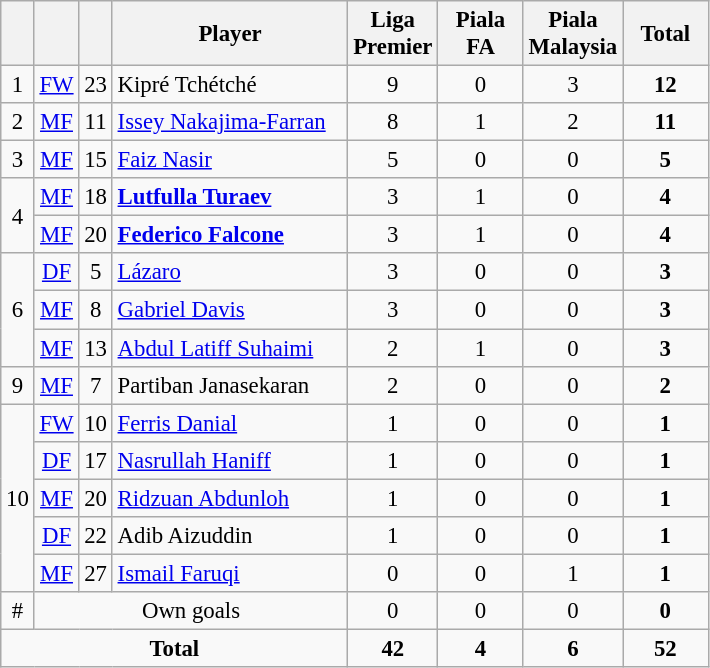<table class="wikitable sortable" style="font-size: 95%; text-align: center;">
<tr>
<th width=10></th>
<th width=10></th>
<th width=10></th>
<th width=150>Player</th>
<th width=50>Liga Premier</th>
<th width=50>Piala FA</th>
<th width=50>Piala Malaysia</th>
<th width=50>Total</th>
</tr>
<tr>
<td>1</td>
<td><a href='#'>FW</a></td>
<td>23</td>
<td align=left> Kipré Tchétché</td>
<td>9</td>
<td>0</td>
<td>3</td>
<td><strong>12</strong></td>
</tr>
<tr>
<td>2</td>
<td><a href='#'>MF</a></td>
<td>11</td>
<td align=left> <a href='#'>Issey Nakajima-Farran</a></td>
<td>8</td>
<td>1</td>
<td>2</td>
<td><strong>11</strong></td>
</tr>
<tr>
<td>3</td>
<td><a href='#'>MF</a></td>
<td>15</td>
<td align=left> <a href='#'>Faiz Nasir</a></td>
<td>5</td>
<td>0</td>
<td>0</td>
<td><strong>5</strong></td>
</tr>
<tr>
<td rowspan="2">4</td>
<td><a href='#'>MF</a></td>
<td>18</td>
<td align=left> <strong><a href='#'>Lutfulla Turaev</a></strong></td>
<td>3</td>
<td>1</td>
<td>0</td>
<td><strong>4</strong></td>
</tr>
<tr>
<td><a href='#'>MF</a></td>
<td>20</td>
<td align=left> <strong><a href='#'>Federico Falcone</a></strong></td>
<td>3</td>
<td>1</td>
<td>0</td>
<td><strong>4</strong></td>
</tr>
<tr>
<td rowspan="3">6</td>
<td><a href='#'>DF</a></td>
<td>5</td>
<td align=left> <a href='#'>Lázaro</a></td>
<td>3</td>
<td>0</td>
<td>0</td>
<td><strong>3</strong></td>
</tr>
<tr>
<td><a href='#'>MF</a></td>
<td>8</td>
<td align=left> <a href='#'>Gabriel Davis</a></td>
<td>3</td>
<td>0</td>
<td>0</td>
<td><strong>3</strong></td>
</tr>
<tr>
<td><a href='#'>MF</a></td>
<td>13</td>
<td align=left> <a href='#'>Abdul Latiff Suhaimi</a></td>
<td>2</td>
<td>1</td>
<td>0</td>
<td><strong>3</strong></td>
</tr>
<tr>
<td>9</td>
<td><a href='#'>MF</a></td>
<td>7</td>
<td align=left> Partiban Janasekaran</td>
<td>2</td>
<td>0</td>
<td>0</td>
<td><strong>2</strong></td>
</tr>
<tr>
<td rowspan="5">10</td>
<td><a href='#'>FW</a></td>
<td>10</td>
<td align=left> <a href='#'>Ferris Danial</a></td>
<td>1</td>
<td>0</td>
<td>0</td>
<td><strong>1</strong></td>
</tr>
<tr>
<td><a href='#'>DF</a></td>
<td>17</td>
<td align=left> <a href='#'>Nasrullah Haniff</a></td>
<td>1</td>
<td>0</td>
<td>0</td>
<td><strong>1</strong></td>
</tr>
<tr>
<td><a href='#'>MF</a></td>
<td>20</td>
<td align=left> <a href='#'>Ridzuan Abdunloh</a></td>
<td>1</td>
<td>0</td>
<td>0</td>
<td><strong>1</strong></td>
</tr>
<tr>
<td><a href='#'>DF</a></td>
<td>22</td>
<td align=left> Adib Aizuddin</td>
<td>1</td>
<td>0</td>
<td>0</td>
<td><strong>1</strong></td>
</tr>
<tr>
<td><a href='#'>MF</a></td>
<td>27</td>
<td align=left> <a href='#'>Ismail Faruqi</a></td>
<td>0</td>
<td>0</td>
<td>1</td>
<td><strong>1</strong></td>
</tr>
<tr>
<td>#</td>
<td colspan="3">Own goals</td>
<td>0</td>
<td>0</td>
<td>0</td>
<td><strong>0</strong></td>
</tr>
<tr>
<td colspan=4><strong>Total</strong></td>
<td><strong>42</strong></td>
<td><strong>4</strong></td>
<td><strong>6</strong></td>
<td><strong>52</strong></td>
</tr>
</table>
